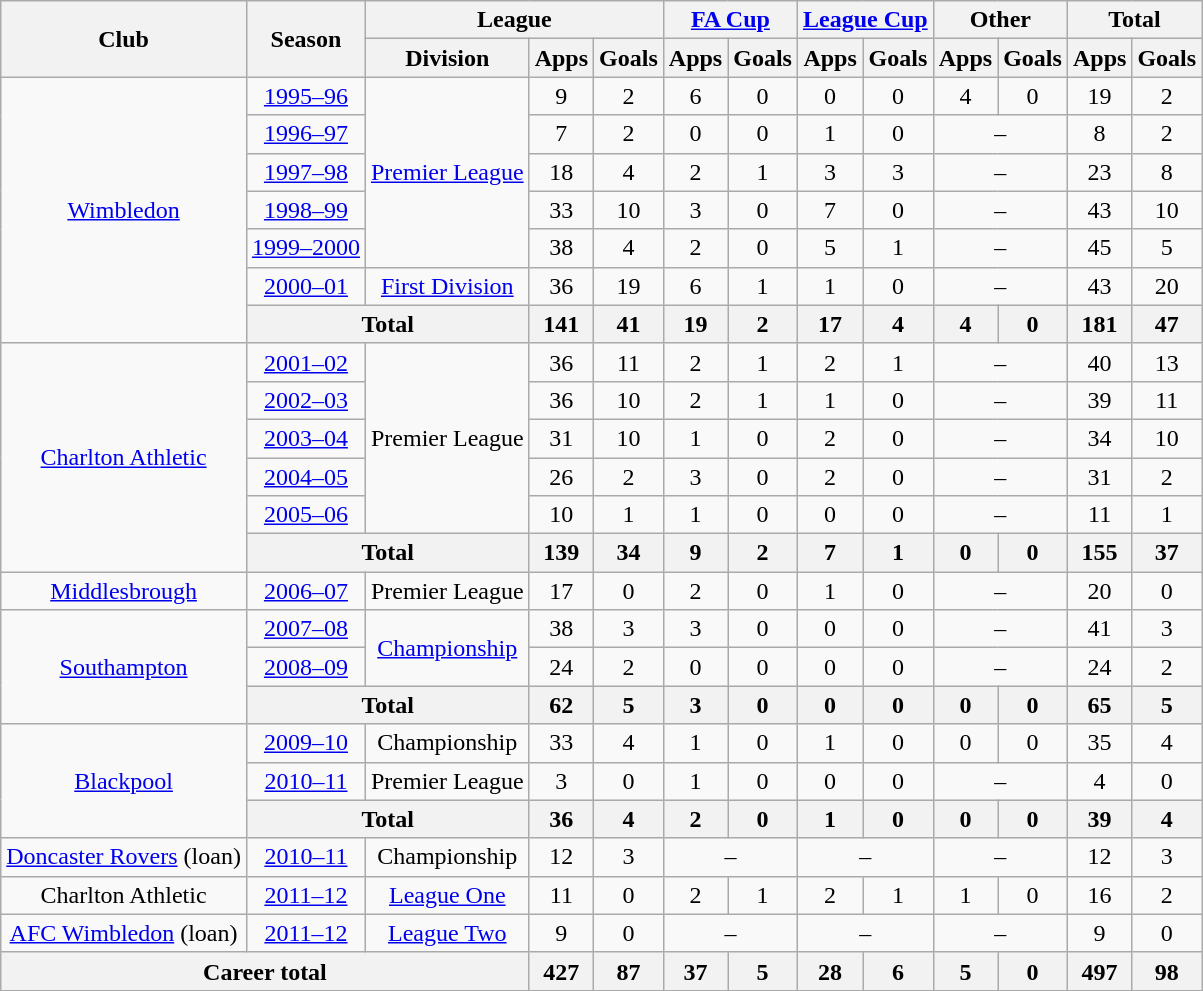<table class="wikitable" style="text-align:center">
<tr>
<th rowspan="2">Club</th>
<th rowspan="2">Season</th>
<th colspan="3">League</th>
<th colspan="2"><a href='#'>FA Cup</a></th>
<th colspan="2"><a href='#'>League Cup</a></th>
<th colspan="2">Other</th>
<th colspan="2">Total</th>
</tr>
<tr>
<th>Division</th>
<th>Apps</th>
<th>Goals</th>
<th>Apps</th>
<th>Goals</th>
<th>Apps</th>
<th>Goals</th>
<th>Apps</th>
<th>Goals</th>
<th>Apps</th>
<th>Goals</th>
</tr>
<tr>
<td rowspan="7"><a href='#'>Wimbledon</a></td>
<td><a href='#'>1995–96</a></td>
<td rowspan="5"><a href='#'>Premier League</a></td>
<td>9</td>
<td>2</td>
<td>6</td>
<td>0</td>
<td>0</td>
<td>0</td>
<td>4</td>
<td>0</td>
<td>19</td>
<td>2</td>
</tr>
<tr>
<td><a href='#'>1996–97</a></td>
<td>7</td>
<td>2</td>
<td>0</td>
<td>0</td>
<td>1</td>
<td>0</td>
<td colspan="2">–</td>
<td>8</td>
<td>2</td>
</tr>
<tr>
<td><a href='#'>1997–98</a></td>
<td>18</td>
<td>4</td>
<td>2</td>
<td>1</td>
<td>3</td>
<td>3</td>
<td colspan="2">–</td>
<td>23</td>
<td>8</td>
</tr>
<tr>
<td><a href='#'>1998–99</a></td>
<td>33</td>
<td>10</td>
<td>3</td>
<td>0</td>
<td>7</td>
<td>0</td>
<td colspan="2">–</td>
<td>43</td>
<td>10</td>
</tr>
<tr>
<td><a href='#'>1999–2000</a></td>
<td>38</td>
<td>4</td>
<td>2</td>
<td>0</td>
<td>5</td>
<td>1</td>
<td colspan="2">–</td>
<td>45</td>
<td>5</td>
</tr>
<tr>
<td><a href='#'>2000–01</a></td>
<td><a href='#'>First Division</a></td>
<td>36</td>
<td>19</td>
<td>6</td>
<td>1</td>
<td>1</td>
<td>0</td>
<td colspan="2">–</td>
<td>43</td>
<td>20</td>
</tr>
<tr>
<th colspan="2">Total</th>
<th>141</th>
<th>41</th>
<th>19</th>
<th>2</th>
<th>17</th>
<th>4</th>
<th>4</th>
<th>0</th>
<th>181</th>
<th>47</th>
</tr>
<tr>
<td rowspan="6"><a href='#'>Charlton Athletic</a></td>
<td><a href='#'>2001–02</a></td>
<td rowspan="5">Premier League</td>
<td>36</td>
<td>11</td>
<td>2</td>
<td>1</td>
<td>2</td>
<td>1</td>
<td colspan="2">–</td>
<td>40</td>
<td>13</td>
</tr>
<tr>
<td><a href='#'>2002–03</a></td>
<td>36</td>
<td>10</td>
<td>2</td>
<td>1</td>
<td>1</td>
<td>0</td>
<td colspan="2">–</td>
<td>39</td>
<td>11</td>
</tr>
<tr>
<td><a href='#'>2003–04</a></td>
<td>31</td>
<td>10</td>
<td>1</td>
<td>0</td>
<td>2</td>
<td>0</td>
<td colspan="2">–</td>
<td>34</td>
<td>10</td>
</tr>
<tr>
<td><a href='#'>2004–05</a></td>
<td>26</td>
<td>2</td>
<td>3</td>
<td>0</td>
<td>2</td>
<td>0</td>
<td colspan="2">–</td>
<td>31</td>
<td>2</td>
</tr>
<tr>
<td><a href='#'>2005–06</a></td>
<td>10</td>
<td>1</td>
<td>1</td>
<td>0</td>
<td>0</td>
<td>0</td>
<td colspan="2">–</td>
<td>11</td>
<td>1</td>
</tr>
<tr>
<th colspan="2">Total</th>
<th>139</th>
<th>34</th>
<th>9</th>
<th>2</th>
<th>7</th>
<th>1</th>
<th>0</th>
<th>0</th>
<th>155</th>
<th>37</th>
</tr>
<tr>
<td><a href='#'>Middlesbrough</a></td>
<td><a href='#'>2006–07</a></td>
<td>Premier League</td>
<td>17</td>
<td>0</td>
<td>2</td>
<td>0</td>
<td>1</td>
<td>0</td>
<td colspan="2">–</td>
<td>20</td>
<td>0</td>
</tr>
<tr>
<td rowspan="3"><a href='#'>Southampton</a></td>
<td><a href='#'>2007–08</a></td>
<td rowspan="2"><a href='#'>Championship</a></td>
<td>38</td>
<td>3</td>
<td>3</td>
<td>0</td>
<td>0</td>
<td>0</td>
<td colspan="2">–</td>
<td>41</td>
<td>3</td>
</tr>
<tr>
<td><a href='#'>2008–09</a></td>
<td>24</td>
<td>2</td>
<td>0</td>
<td>0</td>
<td>0</td>
<td>0</td>
<td colspan="2">–</td>
<td>24</td>
<td>2</td>
</tr>
<tr>
<th colspan="2">Total</th>
<th>62</th>
<th>5</th>
<th>3</th>
<th>0</th>
<th>0</th>
<th>0</th>
<th>0</th>
<th>0</th>
<th>65</th>
<th>5</th>
</tr>
<tr>
<td rowspan="3"><a href='#'>Blackpool</a></td>
<td><a href='#'>2009–10</a></td>
<td>Championship</td>
<td>33</td>
<td>4</td>
<td>1</td>
<td>0</td>
<td>1</td>
<td>0</td>
<td>0</td>
<td>0</td>
<td>35</td>
<td>4</td>
</tr>
<tr>
<td><a href='#'>2010–11</a></td>
<td>Premier League</td>
<td>3</td>
<td>0</td>
<td>1</td>
<td>0</td>
<td>0</td>
<td>0</td>
<td colspan="2">–</td>
<td>4</td>
<td>0</td>
</tr>
<tr>
<th colspan="2">Total</th>
<th>36</th>
<th>4</th>
<th>2</th>
<th>0</th>
<th>1</th>
<th>0</th>
<th>0</th>
<th>0</th>
<th>39</th>
<th>4</th>
</tr>
<tr>
<td><a href='#'>Doncaster Rovers</a> (loan)</td>
<td><a href='#'>2010–11</a></td>
<td>Championship</td>
<td>12</td>
<td>3</td>
<td colspan="2">–</td>
<td colspan="2">–</td>
<td colspan="2">–</td>
<td>12</td>
<td>3</td>
</tr>
<tr>
<td>Charlton Athletic</td>
<td><a href='#'>2011–12</a></td>
<td><a href='#'>League One</a></td>
<td>11</td>
<td>0</td>
<td>2</td>
<td>1</td>
<td>2</td>
<td>1</td>
<td>1</td>
<td>0</td>
<td>16</td>
<td>2</td>
</tr>
<tr>
<td><a href='#'>AFC Wimbledon</a> (loan)</td>
<td><a href='#'>2011–12</a></td>
<td><a href='#'>League Two</a></td>
<td>9</td>
<td>0</td>
<td colspan="2">–</td>
<td colspan="2">–</td>
<td colspan="2">–</td>
<td>9</td>
<td>0</td>
</tr>
<tr>
<th colspan="3">Career total</th>
<th>427</th>
<th>87</th>
<th>37</th>
<th>5</th>
<th>28</th>
<th>6</th>
<th>5</th>
<th>0</th>
<th>497</th>
<th>98</th>
</tr>
</table>
